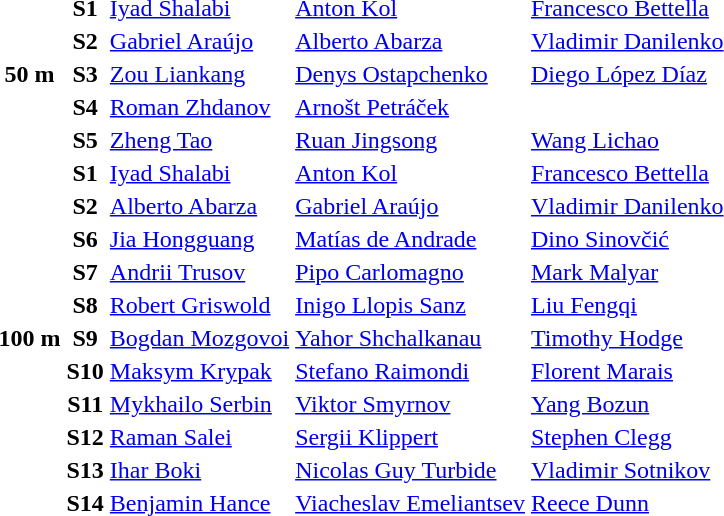<table>
<tr>
<th rowspan="5">50 m</th>
<th>S1</th>
<td> <a href='#'>Iyad Shalabi</a></td>
<td> <a href='#'>Anton Kol</a></td>
<td> <a href='#'>Francesco Bettella</a></td>
</tr>
<tr>
<th>S2</th>
<td> <a href='#'>Gabriel Araújo</a></td>
<td> <a href='#'>Alberto Abarza</a></td>
<td> <a href='#'>Vladimir Danilenko</a></td>
</tr>
<tr>
<th>S3</th>
<td> <a href='#'>Zou Liankang</a></td>
<td> <a href='#'>Denys Ostapchenko</a></td>
<td> <a href='#'>Diego López Díaz</a></td>
</tr>
<tr>
<th>S4</th>
<td> <a href='#'>Roman Zhdanov</a></td>
<td> <a href='#'>Arnošt Petráček</a></td>
<td></td>
</tr>
<tr>
<th>S5</th>
<td> <a href='#'>Zheng Tao</a></td>
<td> <a href='#'>Ruan Jingsong</a></td>
<td> <a href='#'>Wang Lichao</a></td>
</tr>
<tr>
<th rowspan="11">100 m</th>
<th>S1</th>
<td> <a href='#'>Iyad Shalabi</a></td>
<td> <a href='#'>Anton Kol</a></td>
<td> <a href='#'>Francesco Bettella</a></td>
</tr>
<tr>
<th>S2</th>
<td> <a href='#'>Alberto Abarza</a></td>
<td> <a href='#'>Gabriel Araújo</a></td>
<td> <a href='#'>Vladimir Danilenko</a></td>
</tr>
<tr>
<th>S6</th>
<td> <a href='#'>Jia Hongguang</a></td>
<td> <a href='#'>Matías de Andrade</a></td>
<td> <a href='#'>Dino Sinovčić</a></td>
</tr>
<tr>
<th>S7</th>
<td> <a href='#'>Andrii Trusov</a></td>
<td> <a href='#'>Pipo Carlomagno</a></td>
<td> <a href='#'>Mark Malyar</a></td>
</tr>
<tr>
<th>S8</th>
<td> <a href='#'>Robert Griswold</a></td>
<td> <a href='#'>Inigo Llopis Sanz</a></td>
<td> <a href='#'>Liu Fengqi</a></td>
</tr>
<tr>
<th>S9</th>
<td> <a href='#'>Bogdan Mozgovoi</a></td>
<td> <a href='#'>Yahor Shchalkanau</a></td>
<td> <a href='#'>Timothy Hodge</a></td>
</tr>
<tr>
<th>S10</th>
<td> <a href='#'>Maksym Krypak</a></td>
<td> <a href='#'>Stefano Raimondi</a></td>
<td> <a href='#'>Florent Marais</a></td>
</tr>
<tr>
<th>S11</th>
<td> <a href='#'>Mykhailo Serbin</a></td>
<td> <a href='#'>Viktor Smyrnov</a></td>
<td> <a href='#'>Yang Bozun</a></td>
</tr>
<tr>
<th>S12</th>
<td> <a href='#'>Raman Salei</a></td>
<td> <a href='#'>Sergii Klippert</a></td>
<td> <a href='#'>Stephen Clegg</a></td>
</tr>
<tr>
<th>S13</th>
<td> <a href='#'>Ihar Boki</a></td>
<td> <a href='#'>Nicolas Guy Turbide</a></td>
<td> <a href='#'>Vladimir Sotnikov</a></td>
</tr>
<tr>
<th>S14</th>
<td> <a href='#'>Benjamin Hance</a></td>
<td> <a href='#'>Viacheslav Emeliantsev</a></td>
<td> <a href='#'>Reece Dunn</a></td>
</tr>
</table>
